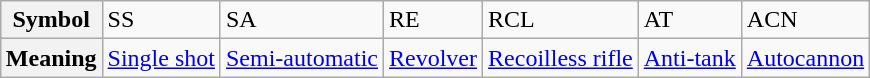<table class="wikitable sortable" style="margin-left: auto; margin-right: auto;">
<tr>
<th><strong>Symbol</strong></th>
<td>SS</td>
<td>SA</td>
<td>RE</td>
<td>RCL</td>
<td>AT</td>
<td>ACN</td>
</tr>
<tr>
<th><strong>Meaning</strong></th>
<td><a href='#'>Single shot</a></td>
<td><a href='#'>Semi-automatic</a></td>
<td><a href='#'>Revolver</a></td>
<td><a href='#'>Recoilless rifle</a></td>
<td><a href='#'>Anti-tank</a></td>
<td><a href='#'>Autocannon</a></td>
</tr>
</table>
